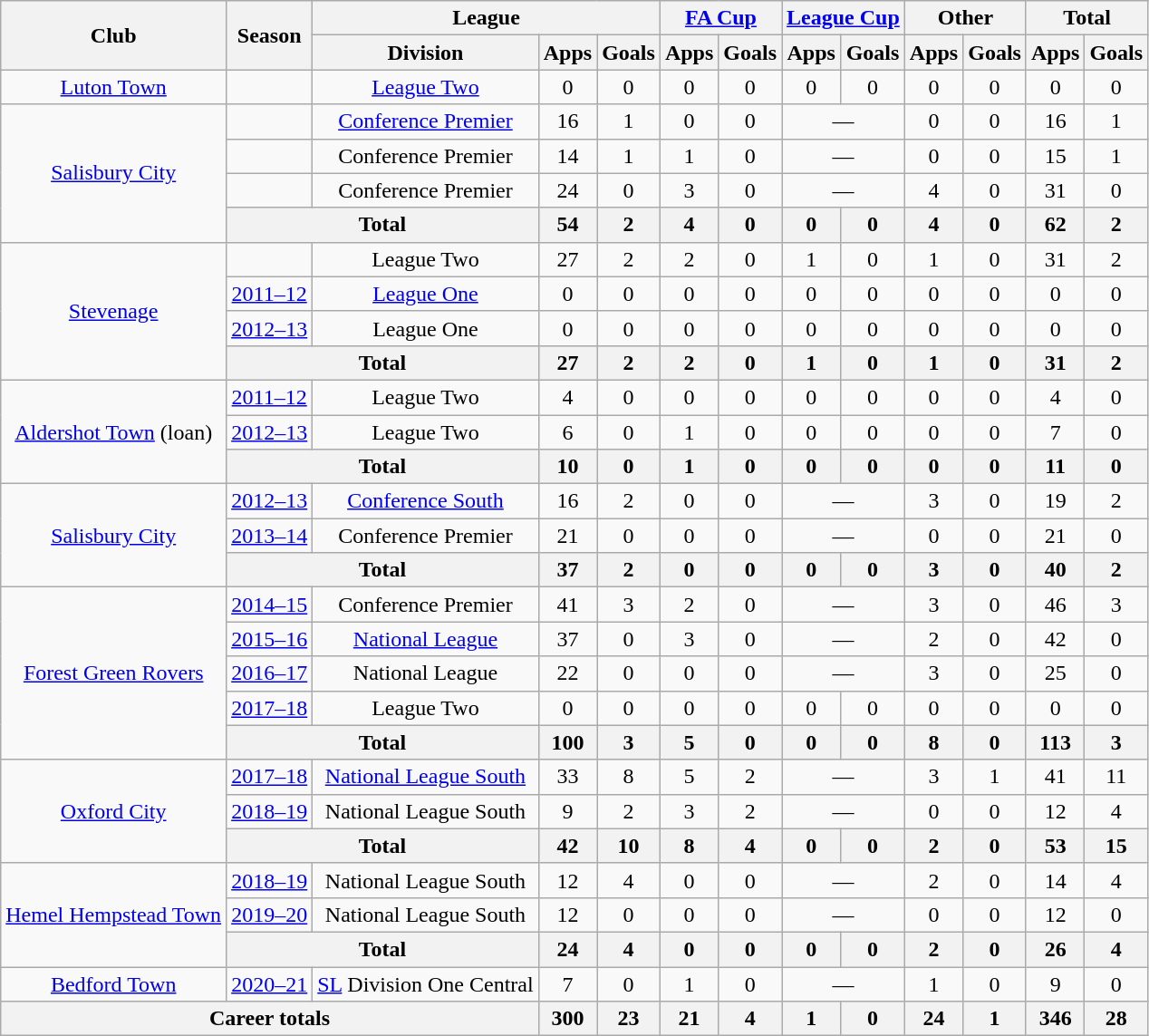<table class="wikitable" style="text-align:center">
<tr>
<th rowspan="2">Club</th>
<th rowspan="2">Season</th>
<th colspan="3">League</th>
<th colspan="2"><a href='#'>FA Cup</a></th>
<th colspan="2"><a href='#'>League Cup</a></th>
<th colspan="2">Other</th>
<th colspan="2">Total</th>
</tr>
<tr>
<th>Division</th>
<th>Apps</th>
<th>Goals</th>
<th>Apps</th>
<th>Goals</th>
<th>Apps</th>
<th>Goals</th>
<th>Apps</th>
<th>Goals</th>
<th>Apps</th>
<th>Goals</th>
</tr>
<tr>
<td rowspan="1" valign="center"><a href='#'>Luton Town</a></td>
<td></td>
<td><a href='#'>League Two</a></td>
<td>0</td>
<td>0</td>
<td>0</td>
<td>0</td>
<td>0</td>
<td>0</td>
<td>0</td>
<td>0</td>
<td>0</td>
<td>0</td>
</tr>
<tr>
<td rowspan="4" valign="center"><a href='#'>Salisbury City</a></td>
<td></td>
<td><a href='#'>Conference Premier</a></td>
<td>16</td>
<td>1</td>
<td>0</td>
<td>0</td>
<td colspan="2">—</td>
<td>0</td>
<td>0</td>
<td>16</td>
<td>1</td>
</tr>
<tr>
<td></td>
<td>Conference Premier</td>
<td>14</td>
<td>1</td>
<td>1</td>
<td>0</td>
<td colspan="2">—</td>
<td>0</td>
<td>0</td>
<td>15</td>
<td>1</td>
</tr>
<tr>
<td></td>
<td>Conference Premier</td>
<td>24</td>
<td>0</td>
<td>3</td>
<td>0</td>
<td colspan="2">—</td>
<td>4</td>
<td>0</td>
<td>31</td>
<td>0</td>
</tr>
<tr>
<th colspan="2">Total</th>
<th>54</th>
<th>2</th>
<th>4</th>
<th>0</th>
<th>0</th>
<th>0</th>
<th>4</th>
<th>0</th>
<th>62</th>
<th>2</th>
</tr>
<tr>
<td rowspan="4" valign="center"><a href='#'>Stevenage</a></td>
<td></td>
<td>League Two</td>
<td>27</td>
<td>2</td>
<td>2</td>
<td>0</td>
<td>1</td>
<td>0</td>
<td>1</td>
<td>0</td>
<td>31</td>
<td>2</td>
</tr>
<tr>
<td><a href='#'>2011–12</a></td>
<td><a href='#'>League One</a></td>
<td>0</td>
<td>0</td>
<td>0</td>
<td>0</td>
<td>0</td>
<td>0</td>
<td>0</td>
<td>0</td>
<td>0</td>
<td>0</td>
</tr>
<tr>
<td><a href='#'>2012–13</a></td>
<td>League One</td>
<td>0</td>
<td>0</td>
<td>0</td>
<td>0</td>
<td>0</td>
<td>0</td>
<td>0</td>
<td>0</td>
<td>0</td>
<td>0</td>
</tr>
<tr>
<th colspan="2">Total</th>
<th>27</th>
<th>2</th>
<th>2</th>
<th>0</th>
<th>1</th>
<th>0</th>
<th>1</th>
<th>0</th>
<th>31</th>
<th>2</th>
</tr>
<tr>
<td rowspan="3" valign="center"><a href='#'>Aldershot Town</a> (loan)</td>
<td><a href='#'>2011–12</a></td>
<td>League Two</td>
<td>4</td>
<td>0</td>
<td>0</td>
<td>0</td>
<td>0</td>
<td>0</td>
<td>0</td>
<td>0</td>
<td>4</td>
<td>0</td>
</tr>
<tr>
<td><a href='#'>2012–13</a></td>
<td>League Two</td>
<td>6</td>
<td>0</td>
<td>1</td>
<td>0</td>
<td>0</td>
<td>0</td>
<td>0</td>
<td>0</td>
<td>7</td>
<td>0</td>
</tr>
<tr>
<th colspan="2">Total</th>
<th>10</th>
<th>0</th>
<th>1</th>
<th>0</th>
<th>0</th>
<th>0</th>
<th>0</th>
<th>0</th>
<th>11</th>
<th>0</th>
</tr>
<tr>
<td rowspan="3" valign="center"><a href='#'>Salisbury City</a></td>
<td><a href='#'>2012–13</a></td>
<td><a href='#'>Conference South</a></td>
<td>16</td>
<td>2</td>
<td>0</td>
<td>0</td>
<td colspan="2">—</td>
<td>3</td>
<td>0</td>
<td>19</td>
<td>2</td>
</tr>
<tr>
<td><a href='#'>2013–14</a></td>
<td>Conference Premier</td>
<td>21</td>
<td>0</td>
<td>0</td>
<td>0</td>
<td colspan="2">—</td>
<td>0</td>
<td>0</td>
<td>21</td>
<td>0</td>
</tr>
<tr>
<th colspan="2">Total</th>
<th>37</th>
<th>2</th>
<th>0</th>
<th>0</th>
<th>0</th>
<th>0</th>
<th>3</th>
<th>0</th>
<th>40</th>
<th>2</th>
</tr>
<tr>
<td rowspan="5" valign="center"><a href='#'>Forest Green Rovers</a></td>
<td><a href='#'>2014–15</a></td>
<td>Conference Premier</td>
<td>41</td>
<td>3</td>
<td>2</td>
<td>0</td>
<td colspan="2">—</td>
<td>3</td>
<td>0</td>
<td>46</td>
<td>3</td>
</tr>
<tr>
<td><a href='#'>2015–16</a></td>
<td><a href='#'>National League</a></td>
<td>37</td>
<td>0</td>
<td>3</td>
<td>0</td>
<td colspan="2">—</td>
<td>2</td>
<td>0</td>
<td>42</td>
<td>0</td>
</tr>
<tr>
<td><a href='#'>2016–17</a></td>
<td>National League</td>
<td>22</td>
<td>0</td>
<td>0</td>
<td>0</td>
<td colspan="2">—</td>
<td>3</td>
<td>0</td>
<td>25</td>
<td>0</td>
</tr>
<tr>
<td><a href='#'>2017–18</a></td>
<td>League Two</td>
<td>0</td>
<td>0</td>
<td>0</td>
<td>0</td>
<td>0</td>
<td>0</td>
<td>0</td>
<td>0</td>
<td>0</td>
<td>0</td>
</tr>
<tr>
<th colspan="2">Total</th>
<th>100</th>
<th>3</th>
<th>5</th>
<th>0</th>
<th>0</th>
<th>0</th>
<th>8</th>
<th>0</th>
<th>113</th>
<th>3</th>
</tr>
<tr>
<td rowspan="3" valign="center"><a href='#'>Oxford City</a></td>
<td><a href='#'>2017–18</a></td>
<td><a href='#'>National League South</a></td>
<td>33</td>
<td>8</td>
<td>5</td>
<td>2</td>
<td colspan="2">—</td>
<td>3</td>
<td>1</td>
<td>41</td>
<td>11</td>
</tr>
<tr>
<td><a href='#'>2018–19</a></td>
<td>National League South</td>
<td>9</td>
<td>2</td>
<td>3</td>
<td>2</td>
<td colspan="2">—</td>
<td>0</td>
<td>0</td>
<td>12</td>
<td>4</td>
</tr>
<tr>
<th colspan="2">Total</th>
<th>42</th>
<th>10</th>
<th>8</th>
<th>4</th>
<th>0</th>
<th>0</th>
<th>2</th>
<th>0</th>
<th>53</th>
<th>15</th>
</tr>
<tr>
<td rowspan="3" valign="center"><a href='#'>Hemel Hempstead Town</a></td>
<td><a href='#'>2018–19</a></td>
<td>National League South</td>
<td>12</td>
<td>4</td>
<td>0</td>
<td>0</td>
<td colspan="2">—</td>
<td>2</td>
<td>0</td>
<td>14</td>
<td>4</td>
</tr>
<tr>
<td><a href='#'>2019–20</a></td>
<td>National League South</td>
<td>12</td>
<td>0</td>
<td>0</td>
<td>0</td>
<td colspan="2">—</td>
<td>0</td>
<td>0</td>
<td>12</td>
<td>0</td>
</tr>
<tr>
<th colspan="2">Total</th>
<th>24</th>
<th>4</th>
<th>0</th>
<th>0</th>
<th>0</th>
<th>0</th>
<th>2</th>
<th>0</th>
<th>26</th>
<th>4</th>
</tr>
<tr>
<td rowspan="1" valign="center"><a href='#'>Bedford Town</a></td>
<td><a href='#'>2020–21</a></td>
<td><a href='#'>SL</a> Division One Central</td>
<td>7</td>
<td>0</td>
<td>1</td>
<td>0</td>
<td colspan="2">—</td>
<td>1</td>
<td>0</td>
<td>9</td>
<td>0</td>
</tr>
<tr>
<th colspan="3">Career totals</th>
<th>300</th>
<th>23</th>
<th>21</th>
<th>4</th>
<th>1</th>
<th>0</th>
<th>24</th>
<th>1</th>
<th>346</th>
<th>28</th>
</tr>
</table>
